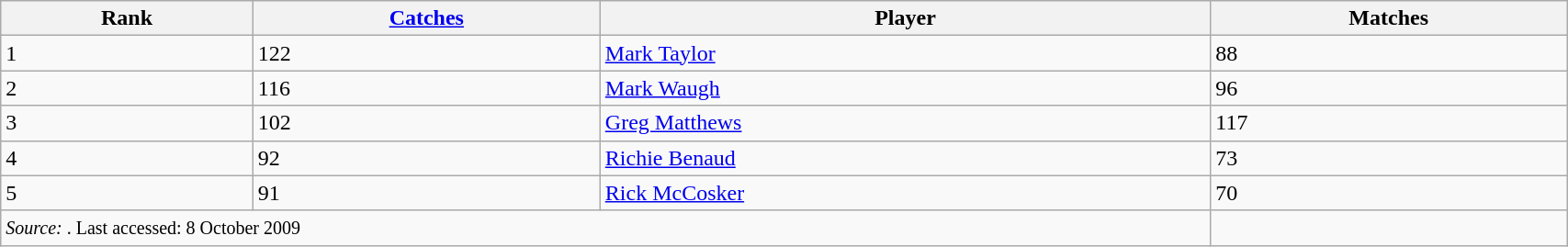<table class="wikitable" style="width:90%;">
<tr>
<th>Rank</th>
<th><a href='#'>Catches</a></th>
<th>Player</th>
<th>Matches</th>
</tr>
<tr>
<td>1</td>
<td>122</td>
<td><a href='#'>Mark Taylor</a></td>
<td>88</td>
</tr>
<tr>
<td>2</td>
<td>116</td>
<td><a href='#'>Mark Waugh</a></td>
<td>96</td>
</tr>
<tr>
<td>3</td>
<td>102</td>
<td><a href='#'>Greg Matthews</a></td>
<td>117</td>
</tr>
<tr>
<td>4</td>
<td>92</td>
<td><a href='#'>Richie Benaud</a></td>
<td>73</td>
</tr>
<tr>
<td>5</td>
<td>91</td>
<td><a href='#'>Rick McCosker</a></td>
<td>70</td>
</tr>
<tr>
<td colspan=3><small><em>Source: </em>. Last accessed: 8 October 2009</small></td>
</tr>
</table>
